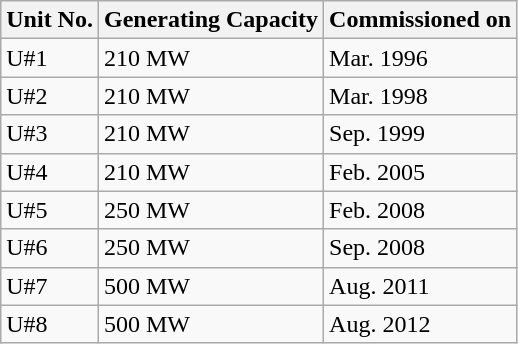<table class="wikitable">
<tr>
<th>Unit No.</th>
<th>Generating Capacity</th>
<th>Commissioned on</th>
</tr>
<tr>
<td>U#1</td>
<td>210 MW</td>
<td>Mar. 1996</td>
</tr>
<tr>
<td>U#2</td>
<td>210 MW</td>
<td>Mar. 1998</td>
</tr>
<tr>
<td>U#3</td>
<td>210 MW</td>
<td>Sep. 1999</td>
</tr>
<tr>
<td>U#4</td>
<td>210 MW</td>
<td>Feb. 2005</td>
</tr>
<tr>
<td>U#5</td>
<td>250 MW</td>
<td>Feb. 2008</td>
</tr>
<tr>
<td>U#6</td>
<td>250 MW</td>
<td>Sep. 2008</td>
</tr>
<tr>
<td>U#7</td>
<td>500 MW</td>
<td>Aug. 2011</td>
</tr>
<tr>
<td>U#8</td>
<td>500 MW</td>
<td>Aug. 2012 </td>
</tr>
</table>
